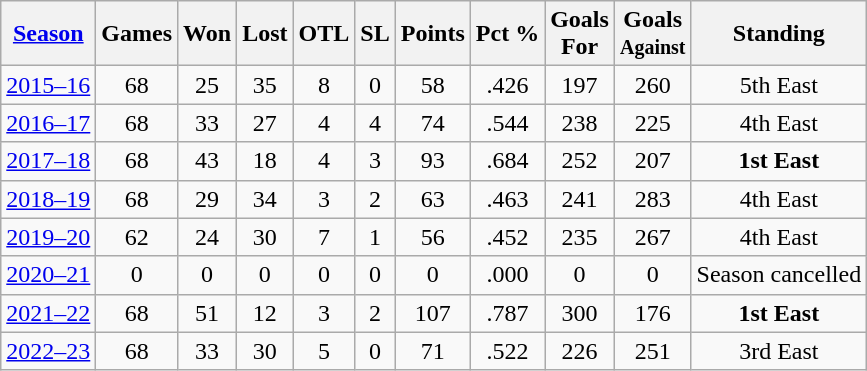<table class="wikitable" style="text-align:center">
<tr>
<th><a href='#'>Season</a></th>
<th>Games</th>
<th>Won</th>
<th>Lost</th>
<th>OTL</th>
<th>SL</th>
<th>Points</th>
<th>Pct %</th>
<th>Goals<br>For</th>
<th>Goals<br><small>Against</small></th>
<th>Standing</th>
</tr>
<tr>
<td><a href='#'>2015–16</a></td>
<td>68</td>
<td>25</td>
<td>35</td>
<td>8</td>
<td>0</td>
<td>58</td>
<td>.426</td>
<td>197</td>
<td>260</td>
<td>5th East</td>
</tr>
<tr>
<td><a href='#'>2016–17</a></td>
<td>68</td>
<td>33</td>
<td>27</td>
<td>4</td>
<td>4</td>
<td>74</td>
<td>.544</td>
<td>238</td>
<td>225</td>
<td>4th East</td>
</tr>
<tr>
<td><a href='#'>2017–18</a></td>
<td>68</td>
<td>43</td>
<td>18</td>
<td>4</td>
<td>3</td>
<td>93</td>
<td>.684</td>
<td>252</td>
<td>207</td>
<td><strong>1st East</strong></td>
</tr>
<tr>
<td><a href='#'>2018–19</a></td>
<td>68</td>
<td>29</td>
<td>34</td>
<td>3</td>
<td>2</td>
<td>63</td>
<td>.463</td>
<td>241</td>
<td>283</td>
<td>4th East</td>
</tr>
<tr>
<td><a href='#'>2019–20</a></td>
<td>62</td>
<td>24</td>
<td>30</td>
<td>7</td>
<td>1</td>
<td>56</td>
<td>.452</td>
<td>235</td>
<td>267</td>
<td>4th East</td>
</tr>
<tr>
<td><a href='#'>2020–21</a></td>
<td>0</td>
<td>0</td>
<td>0</td>
<td>0</td>
<td>0</td>
<td>0</td>
<td>.000</td>
<td>0</td>
<td>0</td>
<td>Season cancelled</td>
</tr>
<tr>
<td><a href='#'>2021–22</a></td>
<td>68</td>
<td>51</td>
<td>12</td>
<td>3</td>
<td>2</td>
<td>107</td>
<td>.787</td>
<td>300</td>
<td>176</td>
<td><strong>1st East</strong></td>
</tr>
<tr>
<td><a href='#'>2022–23</a></td>
<td>68</td>
<td>33</td>
<td>30</td>
<td>5</td>
<td>0</td>
<td>71</td>
<td>.522</td>
<td>226</td>
<td>251</td>
<td>3rd East</td>
</tr>
</table>
